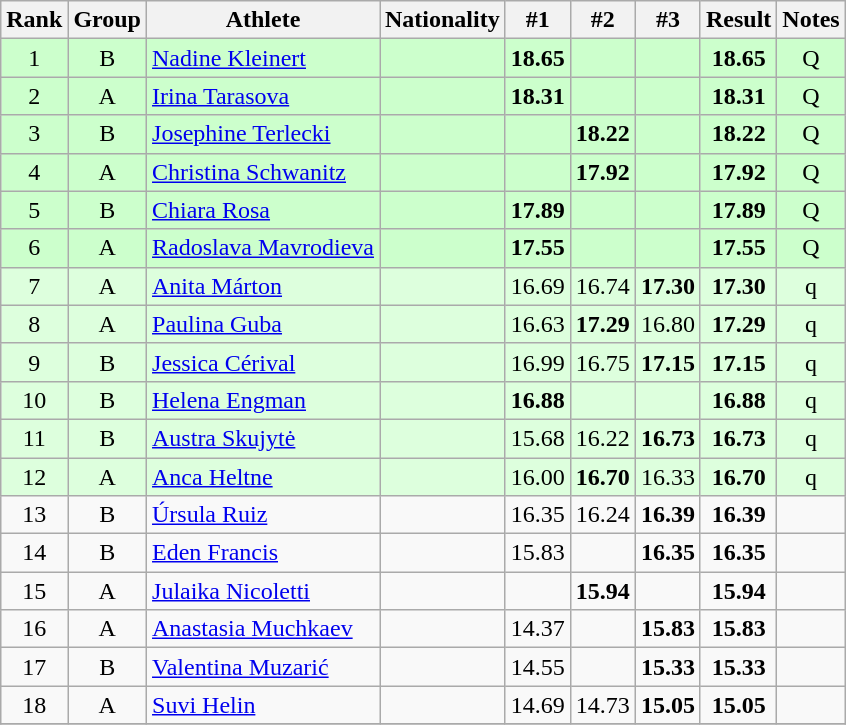<table class="wikitable sortable" style="text-align:center">
<tr>
<th>Rank</th>
<th>Group</th>
<th>Athlete</th>
<th>Nationality</th>
<th>#1</th>
<th>#2</th>
<th>#3</th>
<th>Result</th>
<th>Notes</th>
</tr>
<tr bgcolor=ccffcc>
<td>1</td>
<td>B</td>
<td align="left"><a href='#'>Nadine Kleinert</a></td>
<td align=left></td>
<td><strong>18.65</strong></td>
<td></td>
<td></td>
<td><strong>18.65</strong></td>
<td>Q</td>
</tr>
<tr bgcolor=ccffcc>
<td>2</td>
<td>A</td>
<td align="left"><a href='#'>Irina Tarasova</a></td>
<td align=left></td>
<td><strong>18.31</strong></td>
<td></td>
<td></td>
<td><strong>18.31</strong></td>
<td>Q</td>
</tr>
<tr bgcolor=ccffcc>
<td>3</td>
<td>B</td>
<td align="left"><a href='#'>Josephine Terlecki</a></td>
<td align=left></td>
<td></td>
<td><strong>18.22</strong></td>
<td></td>
<td><strong>18.22</strong></td>
<td>Q</td>
</tr>
<tr bgcolor=ccffcc>
<td>4</td>
<td>A</td>
<td align="left"><a href='#'>Christina Schwanitz</a></td>
<td align=left></td>
<td></td>
<td><strong>17.92</strong></td>
<td></td>
<td><strong>17.92</strong></td>
<td>Q</td>
</tr>
<tr bgcolor=ccffcc>
<td>5</td>
<td>B</td>
<td align="left"><a href='#'>Chiara Rosa</a></td>
<td align=left></td>
<td><strong>17.89</strong></td>
<td></td>
<td></td>
<td><strong>17.89</strong></td>
<td>Q</td>
</tr>
<tr bgcolor=ccffcc>
<td>6</td>
<td>A</td>
<td align="left"><a href='#'>Radoslava Mavrodieva</a></td>
<td align=left></td>
<td><strong>17.55</strong></td>
<td></td>
<td></td>
<td><strong>17.55</strong></td>
<td>Q</td>
</tr>
<tr bgcolor=ddffdd>
<td>7</td>
<td>A</td>
<td align="left"><a href='#'>Anita Márton</a></td>
<td align=left></td>
<td>16.69</td>
<td>16.74</td>
<td><strong>17.30</strong></td>
<td><strong>17.30</strong></td>
<td>q</td>
</tr>
<tr bgcolor=ddffdd>
<td>8</td>
<td>A</td>
<td align="left"><a href='#'>Paulina Guba</a></td>
<td align=left></td>
<td>16.63</td>
<td><strong>17.29</strong></td>
<td>16.80</td>
<td><strong>17.29</strong></td>
<td>q</td>
</tr>
<tr bgcolor=ddffdd>
<td>9</td>
<td>B</td>
<td align="left"><a href='#'>Jessica Cérival</a></td>
<td align=left></td>
<td>16.99</td>
<td>16.75</td>
<td><strong>17.15</strong></td>
<td><strong>17.15</strong></td>
<td>q</td>
</tr>
<tr bgcolor=ddffdd>
<td>10</td>
<td>B</td>
<td align="left"><a href='#'>Helena Engman</a></td>
<td align=left></td>
<td><strong>16.88</strong></td>
<td></td>
<td></td>
<td><strong>16.88</strong></td>
<td>q</td>
</tr>
<tr bgcolor=ddffdd>
<td>11</td>
<td>B</td>
<td align="left"><a href='#'>Austra Skujytė</a></td>
<td align=left></td>
<td>15.68</td>
<td>16.22</td>
<td><strong>16.73</strong></td>
<td><strong>16.73</strong></td>
<td>q</td>
</tr>
<tr bgcolor=ddffdd>
<td>12</td>
<td>A</td>
<td align="left"><a href='#'>Anca Heltne</a></td>
<td align=left></td>
<td>16.00</td>
<td><strong>16.70</strong></td>
<td>16.33</td>
<td><strong>16.70</strong></td>
<td>q</td>
</tr>
<tr>
<td>13</td>
<td>B</td>
<td align="left"><a href='#'>Úrsula Ruiz</a></td>
<td align=left></td>
<td>16.35</td>
<td>16.24</td>
<td><strong>16.39</strong></td>
<td><strong>16.39</strong></td>
<td></td>
</tr>
<tr>
<td>14</td>
<td>B</td>
<td align="left"><a href='#'>Eden Francis</a></td>
<td align=left></td>
<td>15.83</td>
<td></td>
<td><strong>16.35</strong></td>
<td><strong>16.35</strong></td>
<td></td>
</tr>
<tr>
<td>15</td>
<td>A</td>
<td align="left"><a href='#'>Julaika Nicoletti</a></td>
<td align=left></td>
<td></td>
<td><strong>15.94</strong></td>
<td></td>
<td><strong>15.94</strong></td>
<td></td>
</tr>
<tr>
<td>16</td>
<td>A</td>
<td align="left"><a href='#'>Anastasia Muchkaev</a></td>
<td align=left></td>
<td>14.37</td>
<td></td>
<td><strong>15.83</strong></td>
<td><strong>15.83</strong></td>
<td></td>
</tr>
<tr>
<td>17</td>
<td>B</td>
<td align="left"><a href='#'>Valentina Muzarić</a></td>
<td align=left></td>
<td>14.55</td>
<td></td>
<td><strong>15.33</strong></td>
<td><strong>15.33</strong></td>
<td></td>
</tr>
<tr>
<td>18</td>
<td>A</td>
<td align="left"><a href='#'>Suvi Helin</a></td>
<td align=left></td>
<td>14.69</td>
<td>14.73</td>
<td><strong>15.05</strong></td>
<td><strong>15.05</strong></td>
<td></td>
</tr>
<tr>
</tr>
</table>
